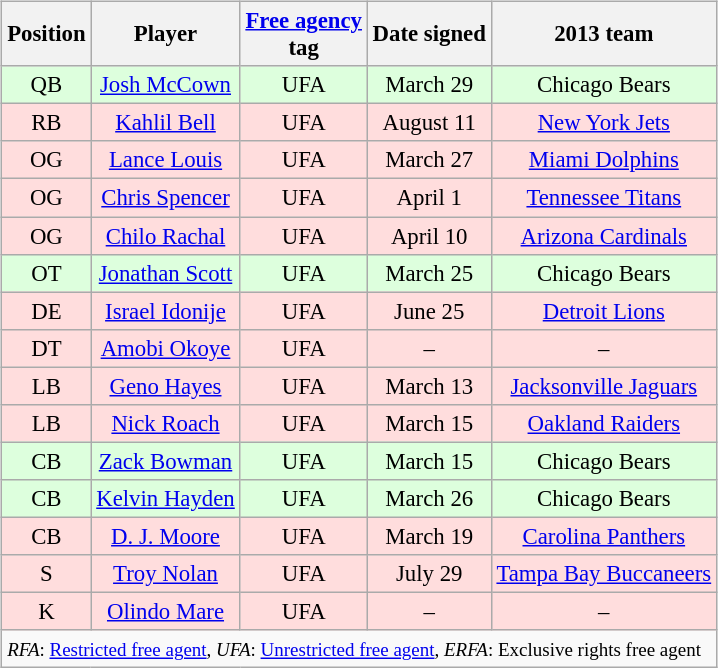<table class="wikitable sortable" align="right" style="font-size: 95%;">
<tr>
<th>Position</th>
<th>Player</th>
<th><a href='#'>Free agency</a><br>tag</th>
<th>Date signed</th>
<th>2013 team</th>
</tr>
<tr style="background:#dfd; text-align:center;">
<td>QB</td>
<td><a href='#'>Josh McCown</a></td>
<td>UFA</td>
<td>March 29</td>
<td>Chicago Bears</td>
</tr>
<tr style="background:#fdd; text-align:center;">
<td>RB</td>
<td><a href='#'>Kahlil Bell</a></td>
<td>UFA</td>
<td>August 11</td>
<td><a href='#'>New York Jets</a></td>
</tr>
<tr style="background:#fdd; text-align:center;">
<td>OG</td>
<td><a href='#'>Lance Louis</a></td>
<td>UFA</td>
<td>March 27</td>
<td><a href='#'>Miami Dolphins</a></td>
</tr>
<tr style="background:#fdd; text-align:center;">
<td>OG</td>
<td><a href='#'>Chris Spencer</a></td>
<td>UFA</td>
<td>April 1</td>
<td><a href='#'>Tennessee Titans</a></td>
</tr>
<tr style="background:#fdd; text-align:center;">
<td>OG</td>
<td><a href='#'>Chilo Rachal</a></td>
<td>UFA</td>
<td>April 10</td>
<td><a href='#'>Arizona Cardinals</a></td>
</tr>
<tr style="background:#dfd; text-align:center;">
<td>OT</td>
<td><a href='#'>Jonathan Scott</a></td>
<td>UFA</td>
<td>March 25</td>
<td>Chicago Bears</td>
</tr>
<tr style="background:#fdd; text-align:center;">
<td>DE</td>
<td><a href='#'>Israel Idonije</a></td>
<td>UFA</td>
<td>June 25</td>
<td><a href='#'>Detroit Lions</a></td>
</tr>
<tr style="background:#fdd; text-align:center;">
<td>DT</td>
<td><a href='#'>Amobi Okoye</a></td>
<td>UFA</td>
<td>–</td>
<td>–</td>
</tr>
<tr style="background:#fdd; text-align:center;">
<td>LB</td>
<td><a href='#'>Geno Hayes</a></td>
<td>UFA</td>
<td>March 13</td>
<td><a href='#'>Jacksonville Jaguars</a></td>
</tr>
<tr style="background:#fdd; text-align:center;">
<td>LB</td>
<td><a href='#'>Nick Roach</a></td>
<td>UFA</td>
<td>March 15</td>
<td><a href='#'>Oakland Raiders</a></td>
</tr>
<tr style="background:#dfd; text-align:center;">
<td>CB</td>
<td><a href='#'>Zack Bowman</a></td>
<td>UFA</td>
<td>March 15</td>
<td>Chicago Bears</td>
</tr>
<tr style="background:#dfd; text-align:center;">
<td>CB</td>
<td><a href='#'>Kelvin Hayden</a></td>
<td>UFA</td>
<td>March 26</td>
<td>Chicago Bears</td>
</tr>
<tr style="background:#fdd; text-align:center;">
<td>CB</td>
<td><a href='#'>D. J. Moore</a></td>
<td>UFA</td>
<td>March 19</td>
<td><a href='#'>Carolina Panthers</a></td>
</tr>
<tr style="background:#fdd; text-align:center;">
<td>S</td>
<td><a href='#'>Troy Nolan</a></td>
<td>UFA</td>
<td>July 29</td>
<td><a href='#'>Tampa Bay Buccaneers</a></td>
</tr>
<tr style="background:#fdd; text-align:center;">
<td>K</td>
<td><a href='#'>Olindo Mare</a></td>
<td>UFA</td>
<td>–</td>
<td>–</td>
</tr>
<tr>
<td colspan="5"><small><em>RFA</em>: <a href='#'>Restricted free agent</a>, <em>UFA</em>: <a href='#'>Unrestricted free agent</a>, <em>ERFA</em>: Exclusive rights free agent</small><br></td>
</tr>
</table>
